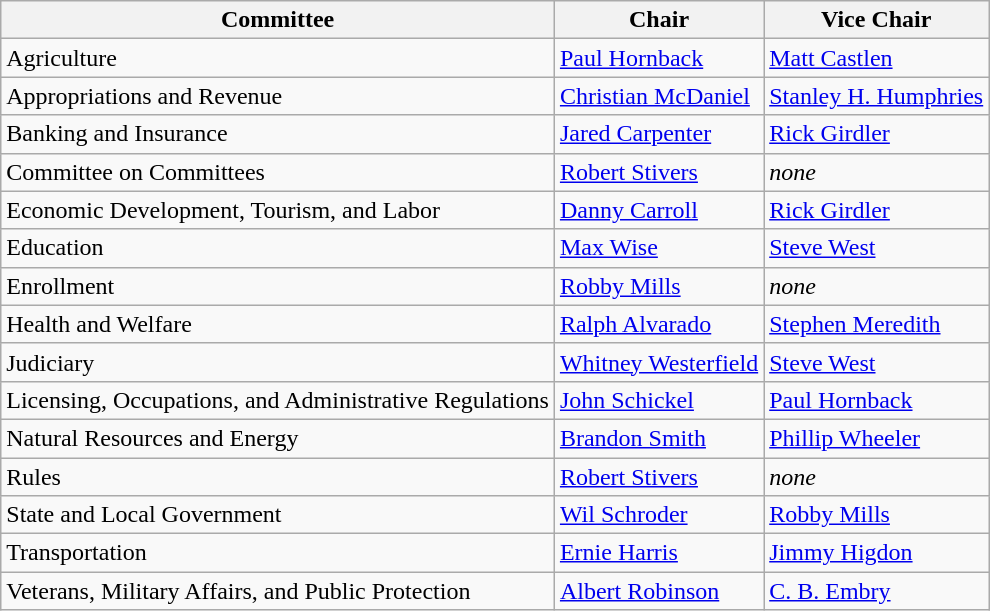<table class="wikitable">
<tr>
<th>Committee</th>
<th>Chair</th>
<th>Vice Chair</th>
</tr>
<tr>
<td>Agriculture</td>
<td><a href='#'>Paul Hornback</a></td>
<td><a href='#'>Matt Castlen</a></td>
</tr>
<tr>
<td>Appropriations and Revenue</td>
<td><a href='#'>Christian McDaniel</a></td>
<td><a href='#'>Stanley H. Humphries</a></td>
</tr>
<tr>
<td>Banking and Insurance</td>
<td><a href='#'>Jared Carpenter</a></td>
<td><a href='#'>Rick Girdler</a></td>
</tr>
<tr>
<td>Committee on Committees</td>
<td><a href='#'>Robert Stivers</a></td>
<td><em>none</em></td>
</tr>
<tr>
<td>Economic Development, Tourism, and Labor</td>
<td><a href='#'>Danny Carroll</a></td>
<td><a href='#'>Rick Girdler</a></td>
</tr>
<tr>
<td>Education</td>
<td><a href='#'>Max Wise</a></td>
<td><a href='#'>Steve West</a></td>
</tr>
<tr>
<td>Enrollment</td>
<td><a href='#'>Robby Mills</a></td>
<td><em>none</em></td>
</tr>
<tr>
<td>Health and Welfare</td>
<td><a href='#'>Ralph Alvarado</a></td>
<td><a href='#'>Stephen Meredith</a></td>
</tr>
<tr>
<td>Judiciary</td>
<td><a href='#'>Whitney Westerfield</a></td>
<td><a href='#'>Steve West</a></td>
</tr>
<tr>
<td>Licensing, Occupations, and Administrative Regulations</td>
<td><a href='#'>John Schickel</a></td>
<td><a href='#'>Paul Hornback</a></td>
</tr>
<tr>
<td>Natural Resources and Energy</td>
<td><a href='#'>Brandon Smith</a></td>
<td><a href='#'>Phillip Wheeler</a></td>
</tr>
<tr>
<td>Rules</td>
<td><a href='#'>Robert Stivers</a></td>
<td><em>none</em></td>
</tr>
<tr>
<td>State and Local Government</td>
<td><a href='#'>Wil Schroder</a></td>
<td><a href='#'>Robby Mills</a></td>
</tr>
<tr>
<td>Transportation</td>
<td><a href='#'>Ernie Harris</a></td>
<td><a href='#'>Jimmy Higdon</a></td>
</tr>
<tr>
<td>Veterans, Military Affairs, and Public Protection</td>
<td><a href='#'>Albert Robinson</a></td>
<td><a href='#'>C. B. Embry</a></td>
</tr>
</table>
